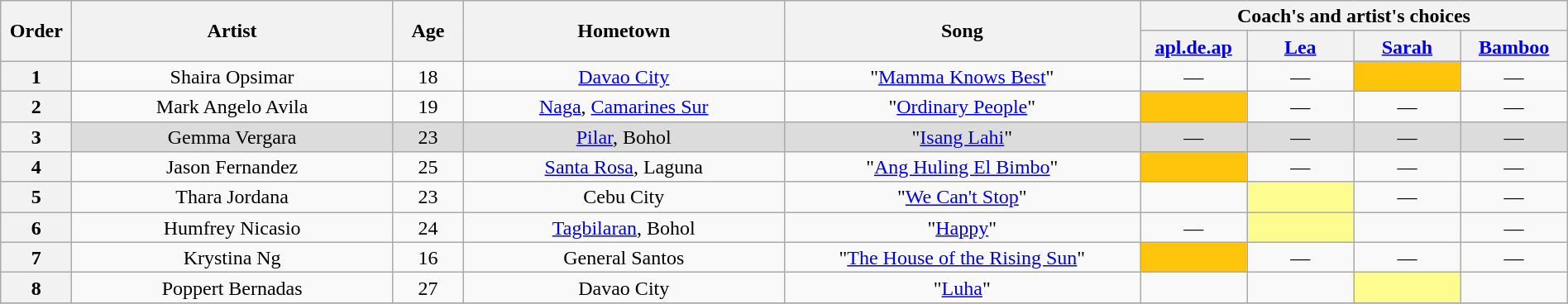<table class="wikitable" style="text-align:center; line-height:17px; width:100%;">
<tr>
<th rowspan="2" scope="col" style="width:04%;">Order</th>
<th rowspan="2" scope="col" style="width:18%;">Artist</th>
<th rowspan="2" scope="col" style="width:04%;">Age</th>
<th rowspan="2" scope="col" style="width:18%;">Hometown</th>
<th rowspan="2" scope="col" style="width:20%;">Song</th>
<th colspan="4" scope="col" style="width:24%;">Coach's and artist's choices</th>
</tr>
<tr>
<th style="width:06%;"><a href='#'>apl.de.ap</a></th>
<th style="width:06%;"><a href='#'>Lea</a></th>
<th style="width:06%;"><a href='#'>Sarah</a></th>
<th style="width:06%;"><a href='#'>Bamboo</a></th>
</tr>
<tr>
<th scope="row">1</th>
<td>Shaira Opsimar</td>
<td>18</td>
<td><a href='#'>Davao City</a></td>
<td>"<a href='#'>Mamma Knows Best</a>"</td>
<td>—</td>
<td>—</td>
<td style="background:#FFC40C;"><strong></strong></td>
<td>—</td>
</tr>
<tr>
<th scope="row">2</th>
<td>Mark Angelo Avila</td>
<td>19</td>
<td><a href='#'>Naga</a>, <a href='#'>Camarines Sur</a></td>
<td>"<a href='#'>Ordinary People</a>"</td>
<td style="background:#FFC40C;"><strong></strong></td>
<td>—</td>
<td>—</td>
<td>—</td>
</tr>
<tr>
<th scope="row">3</th>
<td style="background:#DCDCDC;">Gemma Vergara</td>
<td style="background:#DCDCDC;">23</td>
<td style="background:#DCDCDC;"><a href='#'>Pilar</a>, Bohol</td>
<td style="background:#DCDCDC;">"<a href='#'>Isang Lahi</a>"</td>
<td style="background:#DCDCDC;">—</td>
<td style="background:#DCDCDC;">—</td>
<td style="background:#DCDCDC;">—</td>
<td style="background:#DCDCDC;">—</td>
</tr>
<tr>
<th scope="row">4</th>
<td>Jason Fernandez</td>
<td>25</td>
<td><a href='#'>Santa Rosa</a>, Laguna</td>
<td>"<a href='#'>Ang Huling El Bimbo</a>"</td>
<td style="background:#FFC40C;"><strong></strong></td>
<td>—</td>
<td>—</td>
<td>—</td>
</tr>
<tr>
<th scope="row">5</th>
<td>Thara Jordana</td>
<td>23</td>
<td>Cebu City</td>
<td>"<a href='#'>We Can't Stop</a>"</td>
<td><strong></strong></td>
<td style="background:#fdfc8f;"><strong></strong></td>
<td>—</td>
<td>—</td>
</tr>
<tr>
<th scope="row">6</th>
<td>Humfrey Nicasio</td>
<td>24</td>
<td><a href='#'>Tagbilaran</a>, Bohol</td>
<td>"<a href='#'>Happy</a>"</td>
<td>—</td>
<td style="background:#fdfc8f;"><strong></strong></td>
<td><strong></strong></td>
<td>—</td>
</tr>
<tr>
<th scope="row">7</th>
<td>Krystina Ng</td>
<td>16</td>
<td>General Santos</td>
<td>"<a href='#'>The House of the Rising Sun</a>"</td>
<td style="background:#FFC40C;"><strong></strong></td>
<td>—</td>
<td>—</td>
<td>—</td>
</tr>
<tr>
<th scope="row">8</th>
<td>Poppert Bernadas</td>
<td>27</td>
<td>Davao City</td>
<td>"<a href='#'>Luha</a>"</td>
<td><strong></strong></td>
<td><strong></strong></td>
<td style="background:#fdfc8f;"><strong></strong></td>
<td><strong></strong></td>
</tr>
<tr>
</tr>
</table>
